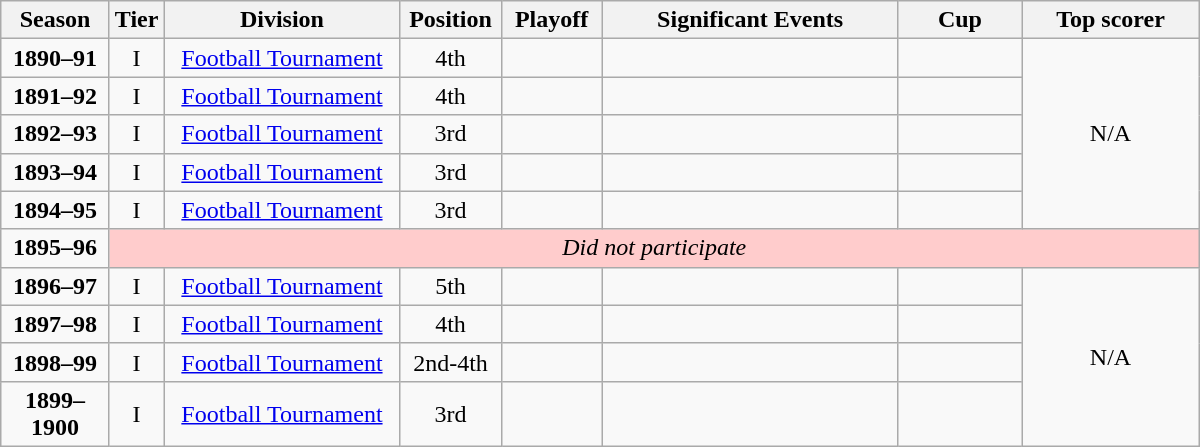<table class="wikitable"  style="text-align:center; width:800px;">
<tr>
<th style="width:65px;">Season</th>
<th style="width:25px;">Tier</th>
<th style="width:150px;">Division</th>
<th style="width:60px;">Position</th>
<th style="width:60px;">Playoff</th>
<th style="width:190px;">Significant Events</th>
<th style="width:75px;">Cup</th>
<th colspan="2" style="width:180px;">Top scorer</th>
</tr>
<tr>
<td><strong>1890–91</strong></td>
<td>I</td>
<td><a href='#'>Football Tournament</a></td>
<td>4th</td>
<td></td>
<td></td>
<td></td>
<td colspan=2 rowspan=5>N/A</td>
</tr>
<tr>
<td><strong>1891–92</strong></td>
<td>I</td>
<td><a href='#'>Football Tournament</a></td>
<td>4th</td>
<td></td>
<td></td>
<td></td>
</tr>
<tr>
<td><strong>1892–93</strong></td>
<td>I</td>
<td><a href='#'>Football Tournament</a></td>
<td>3rd</td>
<td></td>
<td></td>
<td></td>
</tr>
<tr>
<td><strong>1893–94</strong></td>
<td>I</td>
<td><a href='#'>Football Tournament</a></td>
<td>3rd</td>
<td></td>
<td></td>
<td></td>
</tr>
<tr>
<td><strong>1894–95</strong></td>
<td>I</td>
<td><a href='#'>Football Tournament</a></td>
<td>3rd</td>
<td></td>
<td></td>
<td></td>
</tr>
<tr>
<td><strong>1895–96</strong></td>
<td colspan="8" style="background:#fcc; text-align:center;"><em>Did not participate</em></td>
</tr>
<tr>
<td><strong>1896–97</strong></td>
<td>I</td>
<td><a href='#'>Football Tournament</a></td>
<td>5th</td>
<td></td>
<td></td>
<td></td>
<td colspan=2 rowspan=7>N/A</td>
</tr>
<tr>
<td><strong>1897–98</strong></td>
<td>I</td>
<td><a href='#'>Football Tournament</a></td>
<td>4th</td>
<td></td>
<td></td>
<td></td>
</tr>
<tr>
<td><strong>1898–99</strong></td>
<td>I</td>
<td><a href='#'>Football Tournament</a></td>
<td>2nd-4th</td>
<td></td>
<td></td>
<td></td>
</tr>
<tr>
<td><strong>1899–1900</strong></td>
<td>I</td>
<td><a href='#'>Football Tournament</a></td>
<td>3rd</td>
<td></td>
<td></td>
<td></td>
</tr>
</table>
